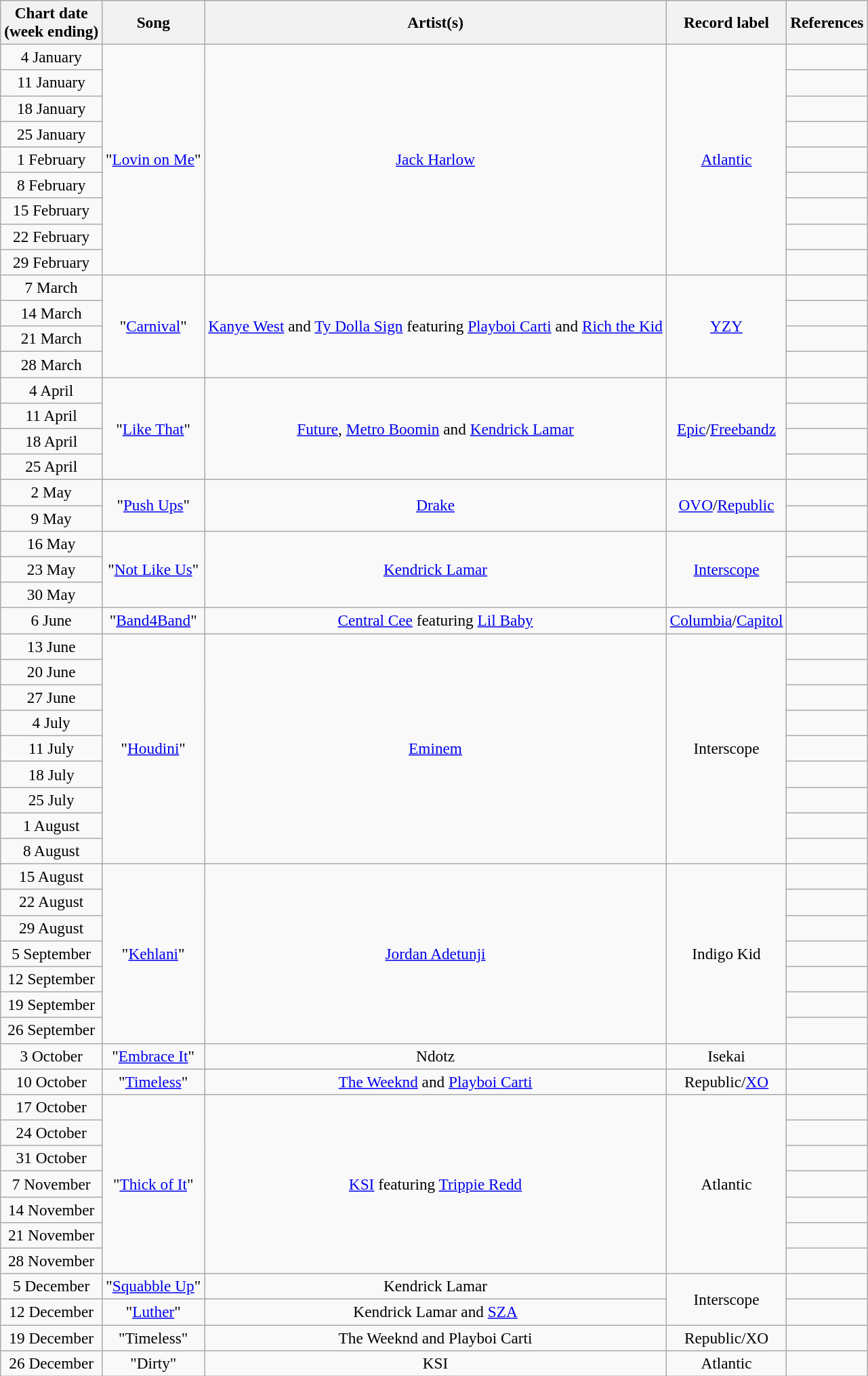<table class="wikitable" style="font-size:97%; text-align:center;">
<tr>
<th>Chart date<br>(week ending)</th>
<th>Song</th>
<th>Artist(s)</th>
<th>Record label</th>
<th>References</th>
</tr>
<tr>
<td>4 January</td>
<td rowspan=9>"<a href='#'>Lovin on Me</a>"</td>
<td rowspan=9><a href='#'>Jack Harlow</a></td>
<td rowspan=9><a href='#'>Atlantic</a></td>
<td></td>
</tr>
<tr>
<td>11 January</td>
<td></td>
</tr>
<tr>
<td>18 January</td>
<td></td>
</tr>
<tr>
<td>25 January</td>
<td></td>
</tr>
<tr>
<td>1 February</td>
<td></td>
</tr>
<tr>
<td>8 February</td>
<td></td>
</tr>
<tr>
<td>15 February</td>
<td></td>
</tr>
<tr>
<td>22 February</td>
<td></td>
</tr>
<tr>
<td>29 February</td>
<td></td>
</tr>
<tr>
<td>7 March</td>
<td rowspan=4>"<a href='#'>Carnival</a>"</td>
<td rowspan=4><a href='#'>Kanye West</a> and <a href='#'>Ty Dolla Sign</a> featuring <a href='#'>Playboi Carti</a> and <a href='#'>Rich the Kid</a></td>
<td rowspan=4><a href='#'>YZY</a></td>
<td></td>
</tr>
<tr>
<td>14 March</td>
<td></td>
</tr>
<tr>
<td>21 March</td>
<td></td>
</tr>
<tr>
<td>28 March</td>
<td></td>
</tr>
<tr>
<td>4 April</td>
<td rowspan=4>"<a href='#'>Like That</a>"</td>
<td rowspan=4><a href='#'>Future</a>, <a href='#'>Metro Boomin</a> and <a href='#'>Kendrick Lamar</a></td>
<td rowspan=4><a href='#'>Epic</a>/<a href='#'>Freebandz</a></td>
<td></td>
</tr>
<tr>
<td>11 April</td>
<td></td>
</tr>
<tr>
<td>18 April</td>
<td></td>
</tr>
<tr>
<td>25 April</td>
<td></td>
</tr>
<tr>
<td>2 May</td>
<td rowspan=2>"<a href='#'>Push Ups</a>"</td>
<td rowspan=2><a href='#'>Drake</a></td>
<td rowspan=2><a href='#'>OVO</a>/<a href='#'>Republic</a></td>
<td></td>
</tr>
<tr>
<td>9 May</td>
<td></td>
</tr>
<tr>
<td>16 May</td>
<td rowspan=3>"<a href='#'>Not Like Us</a>"</td>
<td rowspan=3><a href='#'>Kendrick Lamar</a></td>
<td rowspan=3><a href='#'>Interscope</a></td>
<td></td>
</tr>
<tr>
<td>23 May</td>
<td></td>
</tr>
<tr>
<td>30 May</td>
<td></td>
</tr>
<tr>
<td>6 June</td>
<td>"<a href='#'>Band4Band</a>"</td>
<td><a href='#'>Central Cee</a> featuring <a href='#'>Lil Baby</a></td>
<td><a href='#'>Columbia</a>/<a href='#'>Capitol</a></td>
<td></td>
</tr>
<tr>
<td>13 June </td>
<td rowspan=9>"<a href='#'>Houdini</a>"</td>
<td rowspan=9><a href='#'>Eminem</a></td>
<td rowspan=9>Interscope</td>
<td></td>
</tr>
<tr>
<td>20 June </td>
<td></td>
</tr>
<tr>
<td>27 June</td>
<td></td>
</tr>
<tr>
<td>4 July</td>
<td></td>
</tr>
<tr>
<td>11 July</td>
<td></td>
</tr>
<tr>
<td>18 July</td>
<td></td>
</tr>
<tr>
<td>25 July </td>
<td></td>
</tr>
<tr>
<td>1 August</td>
<td></td>
</tr>
<tr>
<td>8 August </td>
<td></td>
</tr>
<tr>
<td>15 August</td>
<td rowspan=7>"<a href='#'>Kehlani</a>"</td>
<td rowspan=7><a href='#'>Jordan Adetunji</a></td>
<td rowspan=7>Indigo Kid</td>
<td></td>
</tr>
<tr>
<td>22 August</td>
<td></td>
</tr>
<tr>
<td>29 August</td>
<td></td>
</tr>
<tr>
<td>5 September</td>
<td></td>
</tr>
<tr>
<td>12 September</td>
<td></td>
</tr>
<tr>
<td>19 September</td>
<td></td>
</tr>
<tr>
<td>26 September</td>
<td></td>
</tr>
<tr>
<td>3 October</td>
<td>"<a href='#'>Embrace It</a>"</td>
<td>Ndotz</td>
<td>Isekai</td>
<td></td>
</tr>
<tr>
<td>10 October</td>
<td>"<a href='#'>Timeless</a>"</td>
<td><a href='#'>The Weeknd</a> and <a href='#'>Playboi Carti</a></td>
<td>Republic/<a href='#'>XO</a></td>
<td></td>
</tr>
<tr>
<td>17 October</td>
<td rowspan=7>"<a href='#'>Thick of It</a>"</td>
<td rowspan=7><a href='#'>KSI</a> featuring <a href='#'>Trippie Redd</a></td>
<td rowspan=7>Atlantic</td>
<td></td>
</tr>
<tr>
<td>24 October</td>
<td></td>
</tr>
<tr>
<td>31 October</td>
<td></td>
</tr>
<tr>
<td>7 November</td>
<td></td>
</tr>
<tr>
<td>14 November</td>
<td></td>
</tr>
<tr>
<td>21 November</td>
<td></td>
</tr>
<tr>
<td>28 November</td>
<td></td>
</tr>
<tr>
<td>5 December </td>
<td>"<a href='#'>Squabble Up</a>"</td>
<td>Kendrick Lamar</td>
<td rowspan=2>Interscope</td>
<td></td>
</tr>
<tr>
<td>12 December</td>
<td>"<a href='#'>Luther</a>"</td>
<td>Kendrick Lamar and <a href='#'>SZA</a></td>
<td></td>
</tr>
<tr>
<td>19 December</td>
<td>"Timeless"</td>
<td>The Weeknd and Playboi Carti</td>
<td>Republic/XO</td>
<td></td>
</tr>
<tr>
<td>26 December</td>
<td>"Dirty"</td>
<td>KSI</td>
<td>Atlantic</td>
<td></td>
</tr>
</table>
